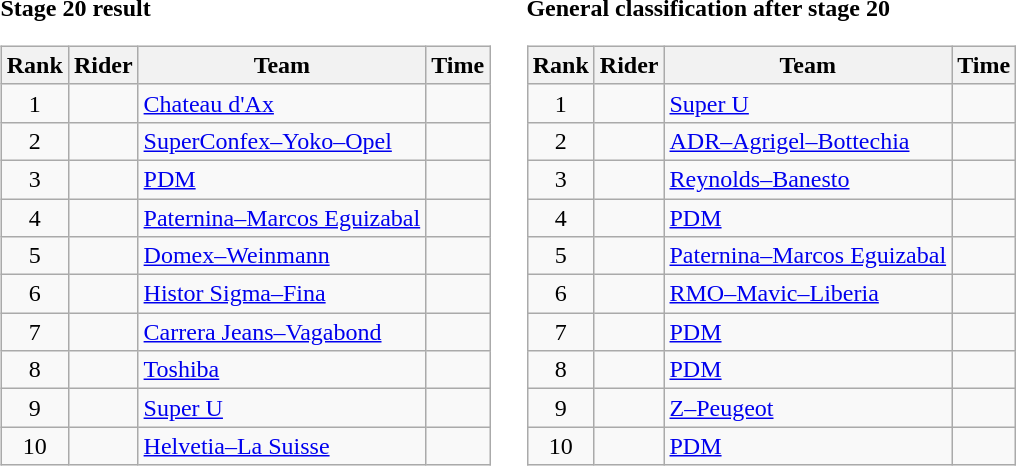<table>
<tr>
<td><strong>Stage 20 result</strong><br><table class="wikitable">
<tr>
<th scope="col">Rank</th>
<th scope="col">Rider</th>
<th scope="col">Team</th>
<th scope="col">Time</th>
</tr>
<tr>
<td style="text-align:center;">1</td>
<td></td>
<td><a href='#'>Chateau d'Ax</a></td>
<td style="text-align:right;"></td>
</tr>
<tr>
<td style="text-align:center;">2</td>
<td></td>
<td><a href='#'>SuperConfex–Yoko–Opel</a></td>
<td style="text-align:right;"></td>
</tr>
<tr>
<td style="text-align:center;">3</td>
<td></td>
<td><a href='#'>PDM</a></td>
<td style="text-align:right;"></td>
</tr>
<tr>
<td style="text-align:center;">4</td>
<td></td>
<td><a href='#'>Paternina–Marcos Eguizabal</a></td>
<td style="text-align:right;"></td>
</tr>
<tr>
<td style="text-align:center;">5</td>
<td></td>
<td><a href='#'>Domex–Weinmann</a></td>
<td style="text-align:right;"></td>
</tr>
<tr>
<td style="text-align:center;">6</td>
<td></td>
<td><a href='#'>Histor Sigma–Fina</a></td>
<td style="text-align:right;"></td>
</tr>
<tr>
<td style="text-align:center;">7</td>
<td></td>
<td><a href='#'>Carrera Jeans–Vagabond</a></td>
<td style="text-align:right;"></td>
</tr>
<tr>
<td style="text-align:center;">8</td>
<td></td>
<td><a href='#'>Toshiba</a></td>
<td style="text-align:right;"></td>
</tr>
<tr>
<td style="text-align:center;">9</td>
<td></td>
<td><a href='#'>Super U</a></td>
<td style="text-align:right;"></td>
</tr>
<tr>
<td style="text-align:center;">10</td>
<td></td>
<td><a href='#'>Helvetia–La Suisse</a></td>
<td style="text-align:right;"></td>
</tr>
</table>
</td>
<td></td>
<td><strong>General classification after stage 20</strong><br><table class="wikitable">
<tr>
<th scope="col">Rank</th>
<th scope="col">Rider</th>
<th scope="col">Team</th>
<th scope="col">Time</th>
</tr>
<tr>
<td style="text-align:center;">1</td>
<td> </td>
<td><a href='#'>Super U</a></td>
<td style="text-align:right;"></td>
</tr>
<tr>
<td style="text-align:center;">2</td>
<td></td>
<td><a href='#'>ADR–Agrigel–Bottechia</a></td>
<td style="text-align:right;"></td>
</tr>
<tr>
<td style="text-align:center;">3</td>
<td></td>
<td><a href='#'>Reynolds–Banesto</a></td>
<td style="text-align:right;"></td>
</tr>
<tr>
<td style="text-align:center;">4</td>
<td></td>
<td><a href='#'>PDM</a></td>
<td style="text-align:right;"></td>
</tr>
<tr>
<td style="text-align:center;">5</td>
<td></td>
<td><a href='#'>Paternina–Marcos Eguizabal</a></td>
<td style="text-align:right;"></td>
</tr>
<tr>
<td style="text-align:center;">6</td>
<td></td>
<td><a href='#'>RMO–Mavic–Liberia</a></td>
<td style="text-align:right;"></td>
</tr>
<tr>
<td style="text-align:center;">7</td>
<td></td>
<td><a href='#'>PDM</a></td>
<td style="text-align:right;"></td>
</tr>
<tr>
<td style="text-align:center;">8</td>
<td></td>
<td><a href='#'>PDM</a></td>
<td style="text-align:right;"></td>
</tr>
<tr>
<td style="text-align:center;">9</td>
<td></td>
<td><a href='#'>Z–Peugeot</a></td>
<td style="text-align:right;"></td>
</tr>
<tr>
<td style="text-align:center;">10</td>
<td></td>
<td><a href='#'>PDM</a></td>
<td style="text-align:right;"></td>
</tr>
</table>
</td>
</tr>
</table>
